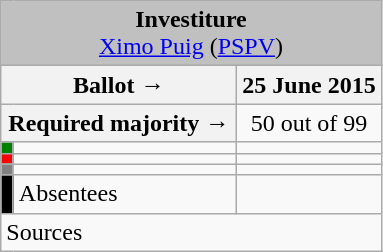<table class="wikitable" style="text-align:center;">
<tr>
<td colspan="3" align="center" bgcolor="#C0C0C0"><strong>Investiture</strong><br><a href='#'>Ximo Puig</a> (<a href='#'>PSPV</a>)</td>
</tr>
<tr>
<th colspan="2" width="150px">Ballot →</th>
<th>25 June 2015</th>
</tr>
<tr>
<th colspan="2">Required majority →</th>
<td>50 out of 99 </td>
</tr>
<tr>
<th width="1px" style="background:green;"></th>
<td align="left"></td>
<td></td>
</tr>
<tr>
<th style="color:inherit;background:red;"></th>
<td align="left"></td>
<td></td>
</tr>
<tr>
<th style="color:inherit;background:gray;"></th>
<td align="left"></td>
<td></td>
</tr>
<tr>
<th style="color:inherit;background:black;"></th>
<td align="left"><span>Absentees</span></td>
<td></td>
</tr>
<tr>
<td align="left" colspan="3">Sources</td>
</tr>
</table>
